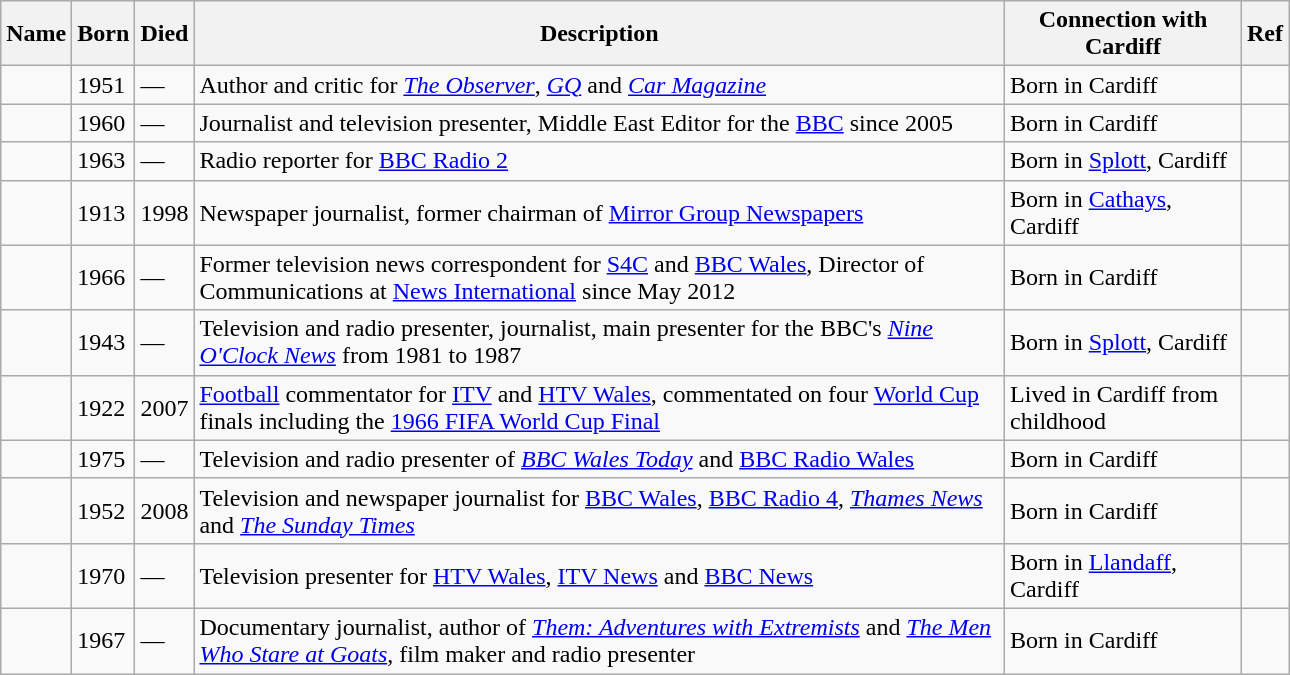<table class="sortable wikitable" style="text-align: left; width: 68%;">
<tr>
<th scope="col">Name</th>
<th scope="col">Born</th>
<th scope="col">Died</th>
<th scope="col">Description</th>
<th scope="col">Connection with Cardiff</th>
<th scope="col"><abbr>Ref</abbr></th>
</tr>
<tr>
<td></td>
<td>1951</td>
<td>—</td>
<td>Author and critic for <em><a href='#'>The Observer</a></em>, <em><a href='#'>GQ</a></em> and <em><a href='#'>Car Magazine</a></em></td>
<td>Born in Cardiff</td>
<td></td>
</tr>
<tr>
<td></td>
<td>1960</td>
<td>—</td>
<td>Journalist and television presenter, Middle East Editor for the <a href='#'>BBC</a> since 2005</td>
<td>Born in Cardiff</td>
<td></td>
</tr>
<tr>
<td></td>
<td>1963</td>
<td>—</td>
<td>Radio reporter for <a href='#'>BBC Radio 2</a></td>
<td>Born in <a href='#'>Splott</a>, Cardiff</td>
<td></td>
</tr>
<tr>
<td></td>
<td>1913</td>
<td>1998</td>
<td>Newspaper journalist, former chairman of <a href='#'>Mirror Group Newspapers</a></td>
<td>Born in <a href='#'>Cathays</a>, Cardiff</td>
<td></td>
</tr>
<tr>
<td></td>
<td>1966</td>
<td>—</td>
<td>Former television news correspondent for <a href='#'>S4C</a> and <a href='#'>BBC Wales</a>, Director of Communications at <a href='#'>News International</a> since May 2012</td>
<td>Born in Cardiff</td>
<td></td>
</tr>
<tr>
<td></td>
<td>1943</td>
<td>—</td>
<td>Television and radio presenter, journalist,  main presenter for the BBC's <em><a href='#'>Nine O'Clock News</a></em> from 1981 to 1987</td>
<td>Born in <a href='#'>Splott</a>, Cardiff</td>
<td></td>
</tr>
<tr>
<td></td>
<td>1922</td>
<td>2007</td>
<td><a href='#'>Football</a> commentator for <a href='#'>ITV</a> and <a href='#'>HTV Wales</a>, commentated on four <a href='#'>World Cup</a> finals including the <a href='#'>1966 FIFA World Cup Final</a></td>
<td>Lived in Cardiff from childhood</td>
<td></td>
</tr>
<tr>
<td></td>
<td>1975</td>
<td>—</td>
<td>Television and radio presenter of <em><a href='#'>BBC Wales Today</a></em> and <a href='#'>BBC Radio Wales</a></td>
<td>Born in Cardiff</td>
<td></td>
</tr>
<tr>
<td></td>
<td>1952</td>
<td>2008</td>
<td>Television and newspaper journalist for <a href='#'>BBC Wales</a>, <a href='#'>BBC Radio 4</a>, <em><a href='#'>Thames News</a></em> and <em><a href='#'>The Sunday Times</a></em></td>
<td>Born in Cardiff</td>
<td></td>
</tr>
<tr>
<td></td>
<td>1970</td>
<td>—</td>
<td>Television presenter for <a href='#'>HTV Wales</a>, <a href='#'>ITV News</a> and <a href='#'>BBC News</a></td>
<td>Born in <a href='#'>Llandaff</a>, Cardiff</td>
<td></td>
</tr>
<tr>
<td></td>
<td>1967</td>
<td>—</td>
<td>Documentary journalist, author of <em><a href='#'>Them: Adventures with Extremists</a></em> and <em><a href='#'>The Men Who Stare at Goats</a></em>, film maker and radio presenter</td>
<td>Born in Cardiff</td>
<td></td>
</tr>
</table>
